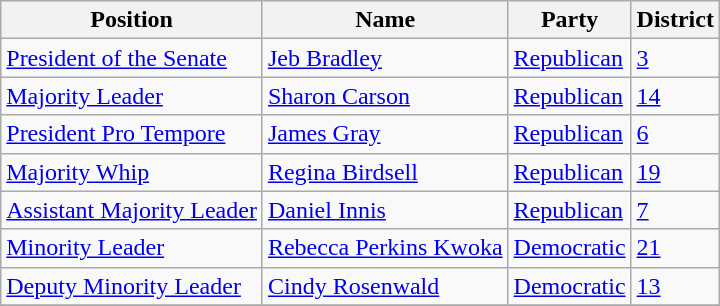<table class=wikitable>
<tr>
<th>Position</th>
<th>Name</th>
<th>Party</th>
<th>District</th>
</tr>
<tr>
<td><a href='#'>President of the Senate</a></td>
<td><a href='#'>Jeb Bradley</a></td>
<td><a href='#'>Republican</a></td>
<td><a href='#'>3</a></td>
</tr>
<tr>
<td><a href='#'>Majority Leader</a></td>
<td><a href='#'>Sharon Carson</a></td>
<td><a href='#'>Republican</a></td>
<td><a href='#'>14</a></td>
</tr>
<tr>
<td><a href='#'>President Pro Tempore</a></td>
<td><a href='#'>James Gray</a></td>
<td><a href='#'>Republican</a></td>
<td><a href='#'>6</a></td>
</tr>
<tr>
<td><a href='#'>Majority Whip</a></td>
<td><a href='#'>Regina Birdsell</a></td>
<td><a href='#'>Republican</a></td>
<td><a href='#'>19</a></td>
</tr>
<tr>
<td><a href='#'>Assistant Majority Leader</a></td>
<td><a href='#'>Daniel Innis</a></td>
<td><a href='#'>Republican</a></td>
<td><a href='#'>7</a></td>
</tr>
<tr>
<td><a href='#'>Minority Leader</a></td>
<td><a href='#'>Rebecca Perkins Kwoka</a></td>
<td><a href='#'>Democratic</a></td>
<td><a href='#'>21</a></td>
</tr>
<tr>
<td><a href='#'>Deputy Minority Leader</a></td>
<td><a href='#'>Cindy Rosenwald</a></td>
<td><a href='#'>Democratic</a></td>
<td><a href='#'>13</a></td>
</tr>
<tr>
</tr>
</table>
